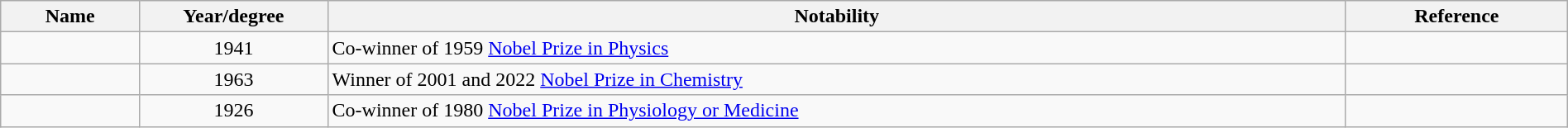<table class="wikitable sortable" style="width:100%">
<tr>
<th style="width:*;">Name</th>
<th style="width:12%;">Year/degree</th>
<th style="width:65%;" class="unsortable">Notability</th>
<th style="width:*;" class="unsortable">Reference</th>
</tr>
<tr>
<td></td>
<td style="text-align:center;">1941</td>
<td>Co-winner of 1959 <a href='#'>Nobel Prize in Physics</a></td>
<td style="text-align:center;"></td>
</tr>
<tr>
<td></td>
<td style="text-align:center;">1963</td>
<td>Winner of 2001 and 2022 <a href='#'>Nobel Prize in Chemistry</a></td>
<td style="text-align:center;"></td>
</tr>
<tr>
<td></td>
<td style="text-align:center;">1926</td>
<td>Co-winner of 1980 <a href='#'>Nobel Prize in Physiology or Medicine</a></td>
<td style="text-align:center;"></td>
</tr>
</table>
